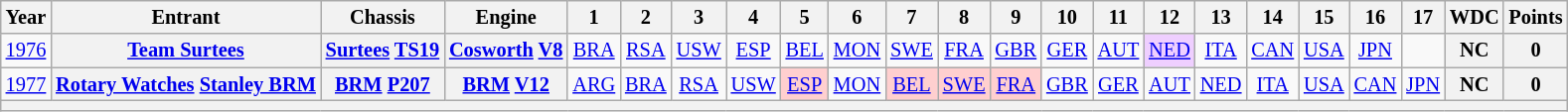<table class="wikitable" style="text-align:center; font-size:85%">
<tr>
<th>Year</th>
<th>Entrant</th>
<th>Chassis</th>
<th>Engine</th>
<th>1</th>
<th>2</th>
<th>3</th>
<th>4</th>
<th>5</th>
<th>6</th>
<th>7</th>
<th>8</th>
<th>9</th>
<th>10</th>
<th>11</th>
<th>12</th>
<th>13</th>
<th>14</th>
<th>15</th>
<th>16</th>
<th>17</th>
<th>WDC</th>
<th>Points</th>
</tr>
<tr>
<td><a href='#'>1976</a></td>
<th><a href='#'>Team Surtees</a></th>
<th><a href='#'>Surtees</a> <a href='#'>TS19</a></th>
<th><a href='#'>Cosworth</a> <a href='#'>V8</a></th>
<td><a href='#'>BRA</a></td>
<td><a href='#'>RSA</a></td>
<td><a href='#'>USW</a></td>
<td><a href='#'>ESP</a></td>
<td><a href='#'>BEL</a></td>
<td><a href='#'>MON</a></td>
<td><a href='#'>SWE</a></td>
<td><a href='#'>FRA</a></td>
<td><a href='#'>GBR</a></td>
<td><a href='#'>GER</a></td>
<td><a href='#'>AUT</a></td>
<td style="background:#EFCFFF;"><a href='#'>NED</a><br></td>
<td><a href='#'>ITA</a></td>
<td><a href='#'>CAN</a></td>
<td><a href='#'>USA</a></td>
<td><a href='#'>JPN</a></td>
<td></td>
<th>NC</th>
<th>0</th>
</tr>
<tr>
<td><a href='#'>1977</a></td>
<th><a href='#'>Rotary Watches</a> <a href='#'>Stanley BRM</a></th>
<th><a href='#'>BRM</a> <a href='#'>P207</a></th>
<th><a href='#'>BRM</a> <a href='#'>V12</a></th>
<td><a href='#'>ARG</a></td>
<td><a href='#'>BRA</a></td>
<td><a href='#'>RSA</a></td>
<td><a href='#'>USW</a></td>
<td style="background:#FFCFCF;"><a href='#'>ESP</a><br></td>
<td><a href='#'>MON</a></td>
<td style="background:#FFCFCF;"><a href='#'>BEL</a><br></td>
<td style="background:#FFCFCF;"><a href='#'>SWE</a><br></td>
<td style="background:#FFCFCF;"><a href='#'>FRA</a><br></td>
<td><a href='#'>GBR</a></td>
<td><a href='#'>GER</a></td>
<td><a href='#'>AUT</a></td>
<td><a href='#'>NED</a></td>
<td><a href='#'>ITA</a></td>
<td><a href='#'>USA</a></td>
<td><a href='#'>CAN</a></td>
<td><a href='#'>JPN</a></td>
<th>NC</th>
<th>0</th>
</tr>
<tr>
<th colspan="23"></th>
</tr>
</table>
